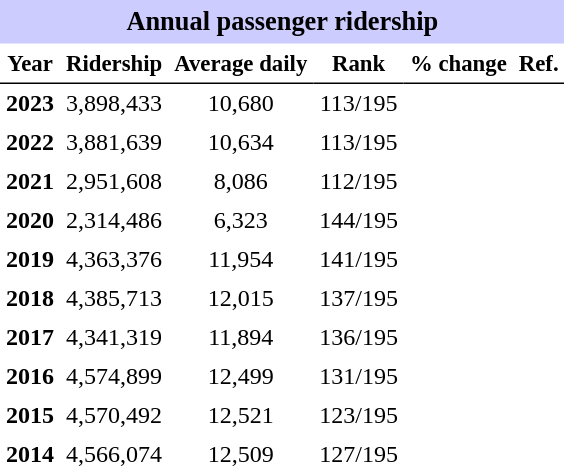<table class="toccolours" cellpadding="4" cellspacing="0" style="text-align:right;">
<tr>
<th colspan="6"  style="background-color:#ccf; background-color:#ccf; font-size:110%; text-align:center;">Annual passenger ridership</th>
</tr>
<tr style="font-size:95%; text-align:center">
<th style="border-bottom:1px solid black">Year</th>
<th style="border-bottom:1px solid black">Ridership</th>
<th style="border-bottom:1px solid black">Average daily</th>
<th style="border-bottom:1px solid black">Rank</th>
<th style="border-bottom:1px solid black">% change</th>
<th style="border-bottom:1px solid black">Ref.</th>
</tr>
<tr style="text-align:center;">
<td><strong>2023</strong></td>
<td>3,898,433</td>
<td>10,680</td>
<td>113/195</td>
<td></td>
<td></td>
</tr>
<tr style="text-align:center;">
<td><strong>2022</strong></td>
<td>3,881,639</td>
<td>10,634</td>
<td>113/195</td>
<td></td>
<td></td>
</tr>
<tr style="text-align:center;">
<td><strong>2021</strong></td>
<td>2,951,608</td>
<td>8,086</td>
<td>112/195</td>
<td></td>
<td></td>
</tr>
<tr style="text-align:center;">
<td><strong>2020</strong></td>
<td>2,314,486</td>
<td>6,323</td>
<td>144/195</td>
<td></td>
<td></td>
</tr>
<tr style="text-align:center;">
<td><strong>2019</strong></td>
<td>4,363,376</td>
<td>11,954</td>
<td>141/195</td>
<td></td>
<td></td>
</tr>
<tr style="text-align:center;">
<td><strong>2018</strong></td>
<td>4,385,713</td>
<td>12,015</td>
<td>137/195</td>
<td></td>
<td></td>
</tr>
<tr style="text-align:center;">
<td><strong>2017</strong></td>
<td>4,341,319</td>
<td>11,894</td>
<td>136/195</td>
<td></td>
<td></td>
</tr>
<tr style="text-align:center;">
<td><strong>2016</strong></td>
<td>4,574,899</td>
<td>12,499</td>
<td>131/195</td>
<td></td>
<td></td>
</tr>
<tr style="text-align:center;">
<td><strong>2015</strong></td>
<td>4,570,492</td>
<td>12,521</td>
<td>123/195</td>
<td></td>
<td></td>
</tr>
<tr style="text-align:center;">
<td><strong>2014</strong></td>
<td>4,566,074</td>
<td>12,509</td>
<td>127/195</td>
<td></td>
<td></td>
</tr>
</table>
